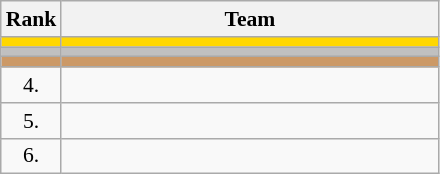<table class="wikitable" style="border-collapse: collapse; font-size: 90%;">
<tr>
<th>Rank</th>
<th align="left" style="width: 17em">Team</th>
</tr>
<tr bgcolor=gold>
<td align="center"></td>
<td></td>
</tr>
<tr bgcolor=silver>
<td align="center"></td>
<td></td>
</tr>
<tr bgcolor=cc9966>
<td align="center"></td>
<td></td>
</tr>
<tr>
<td align="center">4.</td>
<td></td>
</tr>
<tr>
<td align="center">5.</td>
<td></td>
</tr>
<tr>
<td align="center">6.</td>
<td></td>
</tr>
</table>
